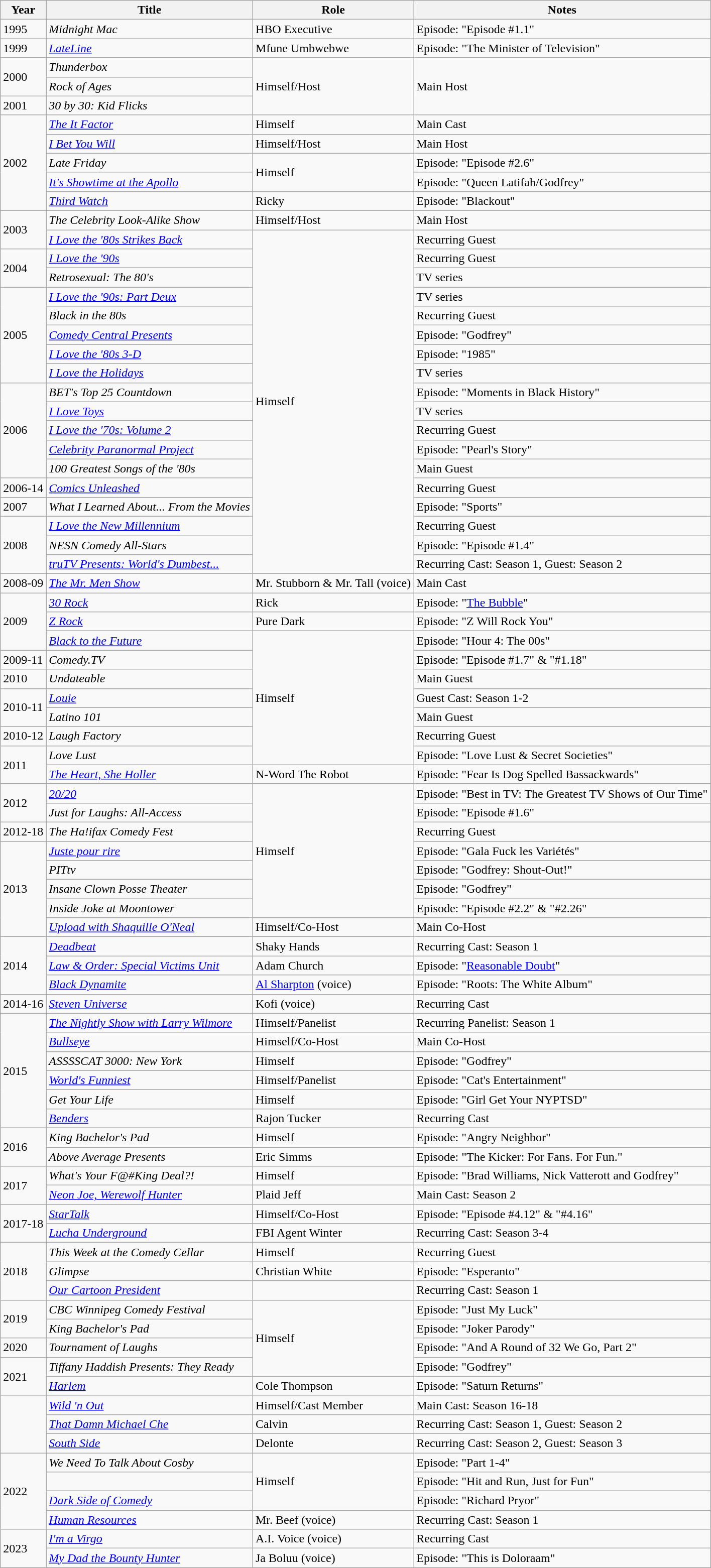<table class="wikitable plainrowheaders sortable" style="margin-right: 0;">
<tr>
<th>Year</th>
<th>Title</th>
<th>Role</th>
<th>Notes</th>
</tr>
<tr>
<td>1995</td>
<td><em>Midnight Mac</em></td>
<td>HBO Executive</td>
<td>Episode: "Episode #1.1"</td>
</tr>
<tr>
<td>1999</td>
<td><em><a href='#'>LateLine</a></em></td>
<td>Mfune Umbwebwe</td>
<td>Episode: "The Minister of Television"</td>
</tr>
<tr>
<td rowspan=2>2000</td>
<td><em>Thunderbox</em></td>
<td rowspan="3">Himself/Host</td>
<td rowspan="3">Main Host</td>
</tr>
<tr>
<td><em>Rock of Ages</em></td>
</tr>
<tr>
<td>2001</td>
<td><em>30 by 30: Kid Flicks</em></td>
</tr>
<tr>
<td rowspan=5>2002</td>
<td><em><a href='#'>The It Factor</a></em></td>
<td>Himself</td>
<td>Main Cast</td>
</tr>
<tr>
<td><em><a href='#'>I Bet You Will</a></em></td>
<td>Himself/Host</td>
<td>Main Host</td>
</tr>
<tr>
<td><em>Late Friday</em></td>
<td rowspan="2">Himself</td>
<td>Episode: "Episode #2.6"</td>
</tr>
<tr>
<td><em><a href='#'>It's Showtime at the Apollo</a></em></td>
<td>Episode: "Queen Latifah/Godfrey"</td>
</tr>
<tr>
<td><em><a href='#'>Third Watch</a></em></td>
<td>Ricky</td>
<td>Episode: "Blackout"</td>
</tr>
<tr>
<td rowspan=2>2003</td>
<td><em>The Celebrity Look-Alike Show</em></td>
<td>Himself/Host</td>
<td>Main Host</td>
</tr>
<tr>
<td><em><a href='#'>I Love the '80s Strikes Back</a></em></td>
<td rowspan="18">Himself</td>
<td>Recurring Guest</td>
</tr>
<tr>
<td rowspan=2>2004</td>
<td><em><a href='#'>I Love the '90s</a></em></td>
<td>Recurring Guest</td>
</tr>
<tr>
<td><em>Retrosexual: The 80's</em></td>
<td>TV series</td>
</tr>
<tr>
<td rowspan=5>2005</td>
<td><em><a href='#'>I Love the '90s: Part Deux</a></em></td>
<td>TV series</td>
</tr>
<tr>
<td><em>Black in the 80s</em></td>
<td>Recurring Guest</td>
</tr>
<tr>
<td><em><a href='#'>Comedy Central Presents</a></em></td>
<td>Episode: "Godfrey"</td>
</tr>
<tr>
<td><em><a href='#'>I Love the '80s 3-D</a></em></td>
<td>Episode: "1985"</td>
</tr>
<tr>
<td><em><a href='#'>I Love the Holidays</a></em></td>
<td>TV series</td>
</tr>
<tr>
<td rowspan=5>2006</td>
<td><em>BET's Top 25 Countdown</em></td>
<td>Episode: "Moments in Black History"</td>
</tr>
<tr>
<td><em><a href='#'>I Love Toys</a></em></td>
<td>TV series</td>
</tr>
<tr>
<td><em><a href='#'>I Love the '70s: Volume 2</a></em></td>
<td>Recurring Guest</td>
</tr>
<tr>
<td><em><a href='#'>Celebrity Paranormal Project</a></em></td>
<td>Episode: "Pearl's Story"</td>
</tr>
<tr>
<td><em>100 Greatest Songs of the '80s</em></td>
<td>Main Guest</td>
</tr>
<tr>
<td>2006-14</td>
<td><em><a href='#'>Comics Unleashed</a></em></td>
<td>Recurring Guest</td>
</tr>
<tr>
<td>2007</td>
<td><em>What I Learned About... From the Movies</em></td>
<td>Episode: "Sports"</td>
</tr>
<tr>
<td rowspan=3>2008</td>
<td><em><a href='#'>I Love the New Millennium</a></em></td>
<td>Recurring Guest</td>
</tr>
<tr>
<td><em>NESN Comedy All-Stars</em></td>
<td>Episode: "Episode #1.4"</td>
</tr>
<tr>
<td><em><a href='#'>truTV Presents: World's Dumbest...</a></em></td>
<td>Recurring Cast: Season 1, Guest: Season 2</td>
</tr>
<tr>
<td>2008-09</td>
<td><em><a href='#'>The Mr. Men Show</a></em></td>
<td>Mr. Stubborn & Mr. Tall (voice)</td>
<td>Main Cast</td>
</tr>
<tr>
<td rowspan=3>2009</td>
<td><em><a href='#'>30 Rock</a></em></td>
<td>Rick</td>
<td>Episode: "<a href='#'>The Bubble</a>"</td>
</tr>
<tr>
<td><em><a href='#'>Z Rock</a></em></td>
<td>Pure Dark</td>
<td>Episode: "Z Will Rock You"</td>
</tr>
<tr>
<td><em><a href='#'>Black to the Future</a></em></td>
<td rowspan="7">Himself</td>
<td>Episode: "Hour 4: The 00s"</td>
</tr>
<tr>
<td>2009-11</td>
<td><em>Comedy.TV</em></td>
<td>Episode: "Episode #1.7" & "#1.18"</td>
</tr>
<tr>
<td>2010</td>
<td><em>Undateable</em></td>
<td>Main Guest</td>
</tr>
<tr>
<td rowspan=2>2010-11</td>
<td><em><a href='#'>Louie</a></em></td>
<td>Guest Cast: Season 1-2</td>
</tr>
<tr>
<td><em>Latino 101</em></td>
<td>Main Guest</td>
</tr>
<tr>
<td>2010-12</td>
<td><em>Laugh Factory</em></td>
<td>Recurring Guest</td>
</tr>
<tr>
<td rowspan=2>2011</td>
<td><em>Love Lust</em></td>
<td>Episode: "Love Lust & Secret Societies"</td>
</tr>
<tr>
<td><em><a href='#'>The Heart, She Holler</a></em></td>
<td>N-Word The Robot</td>
<td>Episode: "Fear Is Dog Spelled Bassackwards"</td>
</tr>
<tr>
<td rowspan=2>2012</td>
<td><em><a href='#'>20/20</a></em></td>
<td rowspan="7">Himself</td>
<td>Episode: "Best in TV: The Greatest TV Shows of Our Time"</td>
</tr>
<tr>
<td><em>Just for Laughs: All-Access</em></td>
<td>Episode: "Episode #1.6"</td>
</tr>
<tr>
<td>2012-18</td>
<td><em>The Ha!ifax Comedy Fest</em></td>
<td>Recurring Guest</td>
</tr>
<tr>
<td rowspan=5>2013</td>
<td><em><a href='#'>Juste pour rire</a></em></td>
<td>Episode: "Gala Fuck les Variétés"</td>
</tr>
<tr>
<td><em>PITtv</em></td>
<td>Episode: "Godfrey: Shout-Out!"</td>
</tr>
<tr>
<td><em>Insane Clown Posse Theater</em></td>
<td>Episode: "Godfrey"</td>
</tr>
<tr>
<td><em>Inside Joke at Moontower</em></td>
<td>Episode: "Episode #2.2" & "#2.26"</td>
</tr>
<tr>
<td><em><a href='#'>Upload with Shaquille O'Neal</a></em></td>
<td>Himself/Co-Host</td>
<td>Main Co-Host</td>
</tr>
<tr>
<td rowspan=3>2014</td>
<td><em><a href='#'>Deadbeat</a></em></td>
<td>Shaky Hands</td>
<td>Recurring Cast: Season 1</td>
</tr>
<tr>
<td><em><a href='#'>Law & Order: Special Victims Unit</a></em></td>
<td>Adam Church</td>
<td>Episode: "<a href='#'>Reasonable Doubt</a>"</td>
</tr>
<tr>
<td><em><a href='#'>Black Dynamite</a></em></td>
<td><a href='#'>Al Sharpton</a> (voice)</td>
<td>Episode: "Roots: The White Album"</td>
</tr>
<tr>
<td>2014-16</td>
<td><em><a href='#'>Steven Universe</a></em></td>
<td>Kofi (voice)</td>
<td>Recurring Cast</td>
</tr>
<tr>
<td rowspan=6>2015</td>
<td><em><a href='#'>The Nightly Show with Larry Wilmore</a></em></td>
<td>Himself/Panelist</td>
<td>Recurring Panelist: Season 1</td>
</tr>
<tr>
<td><em><a href='#'>Bullseye</a></em></td>
<td>Himself/Co-Host</td>
<td>Main Co-Host</td>
</tr>
<tr>
<td><em>ASSSSCAT 3000: New York</em></td>
<td>Himself</td>
<td>Episode: "Godfrey"</td>
</tr>
<tr>
<td><em><a href='#'>World's Funniest</a></em></td>
<td>Himself/Panelist</td>
<td>Episode: "Cat's Entertainment"</td>
</tr>
<tr>
<td><em>Get Your Life</em></td>
<td>Himself</td>
<td>Episode: "Girl Get Your NYPTSD"</td>
</tr>
<tr>
<td><em><a href='#'>Benders</a></em></td>
<td>Rajon Tucker</td>
<td>Recurring Cast</td>
</tr>
<tr>
<td rowspan=2>2016</td>
<td><em>King Bachelor's Pad</em></td>
<td>Himself</td>
<td>Episode: "Angry Neighbor"</td>
</tr>
<tr>
<td><em>Above Average Presents</em></td>
<td>Eric Simms</td>
<td>Episode: "The Kicker: For Fans. For Fun."</td>
</tr>
<tr>
<td rowspan=2>2017</td>
<td><em>What's Your F@#King Deal?!</em></td>
<td>Himself</td>
<td>Episode: "Brad Williams, Nick Vatterott and Godfrey"</td>
</tr>
<tr>
<td><em><a href='#'>Neon Joe, Werewolf Hunter</a></em></td>
<td>Plaid Jeff</td>
<td>Main Cast: Season 2</td>
</tr>
<tr>
<td rowspan=2>2017-18</td>
<td><em><a href='#'>StarTalk</a></em></td>
<td>Himself/Co-Host</td>
<td>Episode: "Episode #4.12" & "#4.16"</td>
</tr>
<tr>
<td><em><a href='#'>Lucha Underground</a></em></td>
<td>FBI Agent Winter</td>
<td>Recurring Cast: Season 3-4</td>
</tr>
<tr>
<td rowspan=3>2018</td>
<td><em>This Week at the Comedy Cellar</em></td>
<td>Himself</td>
<td>Recurring Guest</td>
</tr>
<tr>
<td><em>Glimpse</em></td>
<td>Christian White</td>
<td>Episode: "Esperanto"</td>
</tr>
<tr>
<td><em><a href='#'>Our Cartoon President</a></em></td>
<td></td>
<td>Recurring Cast: Season 1</td>
</tr>
<tr>
<td rowspan=2>2019</td>
<td><em>CBC Winnipeg Comedy Festival</em></td>
<td rowspan="4">Himself</td>
<td>Episode: "Just My Luck"</td>
</tr>
<tr>
<td><em>King Bachelor's Pad</em></td>
<td>Episode: "Joker Parody"</td>
</tr>
<tr>
<td>2020</td>
<td><em>Tournament of Laughs</em></td>
<td>Episode: "And A Round of 32 We Go, Part 2"</td>
</tr>
<tr>
<td rowspan=2>2021</td>
<td><em>Tiffany Haddish Presents: They Ready</em></td>
<td>Episode: "Godfrey"</td>
</tr>
<tr>
<td><em><a href='#'>Harlem</a></em></td>
<td>Cole Thompson</td>
<td>Episode: "Saturn Returns"</td>
</tr>
<tr>
<td rowspan=3></td>
<td><em><a href='#'>Wild 'n Out</a></em></td>
<td>Himself/Cast Member</td>
<td>Main Cast: Season 16-18</td>
</tr>
<tr>
<td><em><a href='#'>That Damn Michael Che</a></em></td>
<td>Calvin</td>
<td>Recurring Cast: Season 1, Guest: Season 2</td>
</tr>
<tr>
<td><em><a href='#'>South Side</a></em></td>
<td>Delonte</td>
<td>Recurring Cast: Season 2, Guest: Season 3</td>
</tr>
<tr>
<td rowspan=4>2022</td>
<td><em>We Need To Talk About Cosby</em></td>
<td rowspan="3">Himself</td>
<td>Episode: "Part 1-4"</td>
</tr>
<tr>
<td></td>
<td>Episode: "Hit and Run, Just for Fun"</td>
</tr>
<tr>
<td><em><a href='#'>Dark Side of Comedy</a></em></td>
<td>Episode: "Richard Pryor"</td>
</tr>
<tr>
<td><em><a href='#'>Human Resources</a></em></td>
<td>Mr. Beef (voice)</td>
<td>Recurring Cast: Season 1</td>
</tr>
<tr>
<td rowspan=2>2023</td>
<td><em><a href='#'>I'm a Virgo</a></em></td>
<td>A.I. Voice (voice)</td>
<td>Recurring Cast</td>
</tr>
<tr>
<td><em><a href='#'>My Dad the Bounty Hunter</a></em></td>
<td>Ja Boluu (voice)</td>
<td>Episode: "This is Doloraam"</td>
</tr>
</table>
